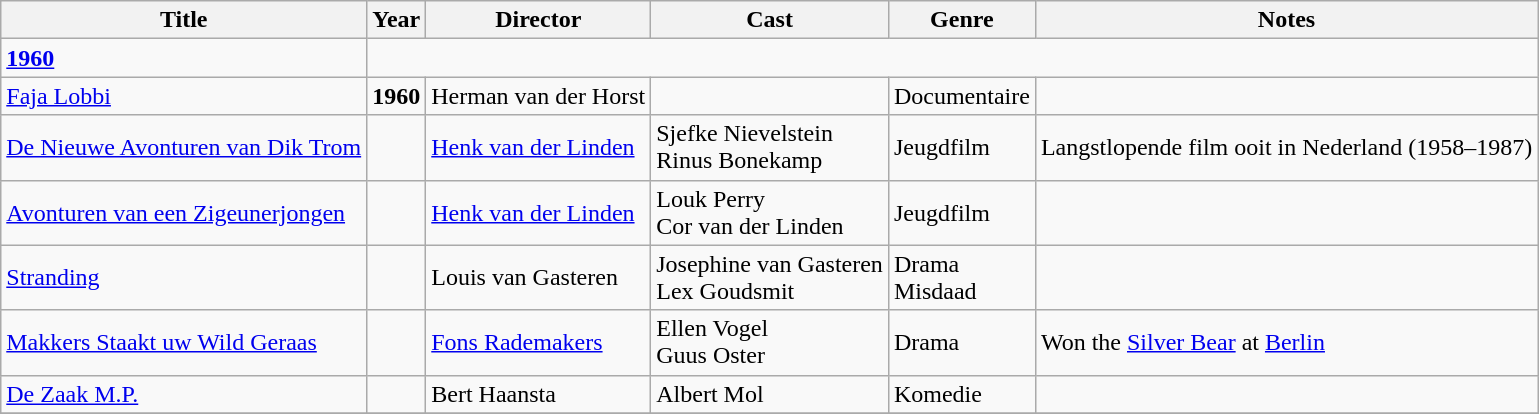<table class="wikitable">
<tr>
<th>Title</th>
<th>Year</th>
<th>Director</th>
<th>Cast</th>
<th>Genre</th>
<th>Notes</th>
</tr>
<tr>
<td><strong><a href='#'>1960</a></strong></td>
</tr>
<tr>
<td><a href='#'>Faja Lobbi</a></td>
<td><strong>1960</strong></td>
<td>Herman van der Horst</td>
<td></td>
<td>Documentaire</td>
<td></td>
</tr>
<tr>
<td><a href='#'>De Nieuwe Avonturen van Dik Trom</a></td>
<td></td>
<td><a href='#'>Henk van der Linden</a></td>
<td>Sjefke Nievelstein<br>Rinus Bonekamp</td>
<td>Jeugdfilm</td>
<td>Langstlopende film ooit in Nederland (1958–1987)</td>
</tr>
<tr>
<td><a href='#'>Avonturen van een Zigeunerjongen</a></td>
<td></td>
<td><a href='#'>Henk van der Linden</a></td>
<td>Louk Perry<br>Cor van der Linden</td>
<td>Jeugdfilm</td>
<td></td>
</tr>
<tr>
<td><a href='#'>Stranding</a></td>
<td></td>
<td>Louis van Gasteren</td>
<td>Josephine van Gasteren<br>Lex Goudsmit</td>
<td>Drama<br>Misdaad</td>
<td></td>
</tr>
<tr>
<td><a href='#'>Makkers Staakt uw Wild Geraas</a></td>
<td></td>
<td><a href='#'>Fons Rademakers</a></td>
<td>Ellen Vogel<br>Guus Oster</td>
<td>Drama</td>
<td>Won the <a href='#'>Silver Bear</a> at <a href='#'>Berlin</a></td>
</tr>
<tr>
<td><a href='#'>De Zaak M.P.</a></td>
<td></td>
<td>Bert Haansta</td>
<td>Albert Mol</td>
<td>Komedie</td>
<td></td>
</tr>
<tr>
</tr>
</table>
